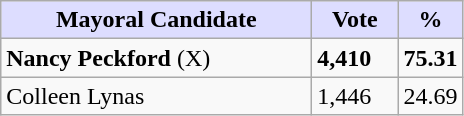<table class="wikitable">
<tr>
<th style="background:#ddf; width:200px;">Mayoral Candidate</th>
<th style="background:#ddf; width:50px;">Vote</th>
<th style="background:#ddf; width:30px;">%</th>
</tr>
<tr>
<td><strong>Nancy Peckford</strong> (X)</td>
<td><strong>4,410</strong></td>
<td><strong>75.31</strong></td>
</tr>
<tr>
<td>Colleen Lynas</td>
<td>1,446</td>
<td>24.69</td>
</tr>
</table>
